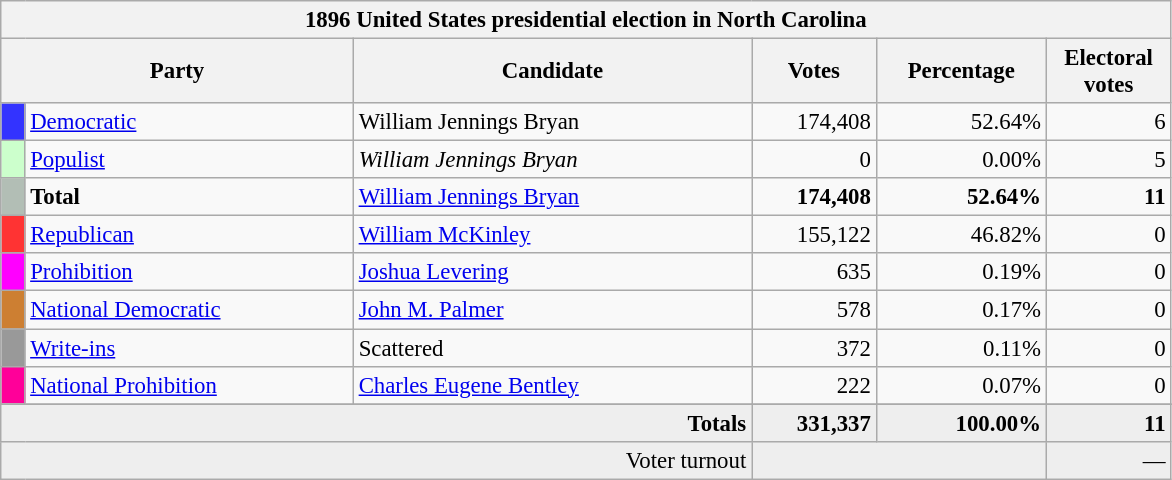<table class="wikitable" style="font-size: 95%;">
<tr>
<th colspan="6">1896 United States presidential election in North Carolina</th>
</tr>
<tr>
<th colspan="2" style="width: 15em">Party</th>
<th style="width: 17em">Candidate</th>
<th style="width: 5em">Votes</th>
<th style="width: 7em">Percentage</th>
<th style="width: 5em">Electoral votes</th>
</tr>
<tr>
<th style="background-color:#3333FF; width: 3px"></th>
<td style="width: 130px"><a href='#'>Democratic</a></td>
<td>William Jennings Bryan</td>
<td align="right">174,408</td>
<td align="right">52.64%</td>
<td align="right">6</td>
</tr>
<tr>
<th style="background-color:#CCFFCC; width: 3px"></th>
<td style="width: 130px"><a href='#'>Populist</a></td>
<td><em>William Jennings Bryan</em></td>
<td align="right">0</td>
<td align="right">0.00%</td>
<td align="right">5</td>
</tr>
<tr>
<th style="background-color:#B2BEB5; width: 3px"></th>
<td style="width: 130px"><strong> Total</strong></td>
<td><a href='#'>William Jennings Bryan</a></td>
<td align="right"><strong>174,408</strong></td>
<td align="right"><strong>52.64%</strong></td>
<td align="right"><strong>11</strong></td>
</tr>
<tr>
<th style="background-color:#FF3333; width: 3px"></th>
<td style="width: 130px"><a href='#'>Republican</a></td>
<td><a href='#'>William McKinley</a></td>
<td align="right">155,122</td>
<td align="right">46.82%</td>
<td align="right">0</td>
</tr>
<tr>
<th style="background-color:#FF00FF; width: 3px"></th>
<td style="width: 130px"><a href='#'>Prohibition</a></td>
<td><a href='#'>Joshua Levering</a></td>
<td align="right">635</td>
<td align="right">0.19%</td>
<td align="right">0</td>
</tr>
<tr>
<th style="background-color:#CD7F32; width: 3px"></th>
<td style="width: 130px"><a href='#'>National Democratic</a></td>
<td><a href='#'>John M. Palmer</a></td>
<td align="right">578</td>
<td align="right">0.17%</td>
<td align="right">0</td>
</tr>
<tr>
<th style="background-color:#999; width: 3px"></th>
<td style="width: 130px"><a href='#'>Write-ins</a></td>
<td>Scattered</td>
<td align="right">372</td>
<td align="right">0.11%</td>
<td align="right">0</td>
</tr>
<tr>
<th style="background-color:#f09; width: 3px"></th>
<td style="width: 130px"><a href='#'>National Prohibition</a></td>
<td><a href='#'>Charles Eugene Bentley</a></td>
<td align="right">222</td>
<td align="right">0.07%</td>
<td align="right">0</td>
</tr>
<tr>
</tr>
<tr bgcolor="#EEEEEE">
<td colspan="3" align="right"><strong>Totals</strong></td>
<td align="right"><strong>331,337</strong></td>
<td align="right"><strong>100.00%</strong></td>
<td align="right"><strong>11</strong></td>
</tr>
<tr bgcolor="#EEEEEE">
<td colspan="3" align="right">Voter turnout</td>
<td colspan="2" align="right"></td>
<td align="right">—</td>
</tr>
</table>
